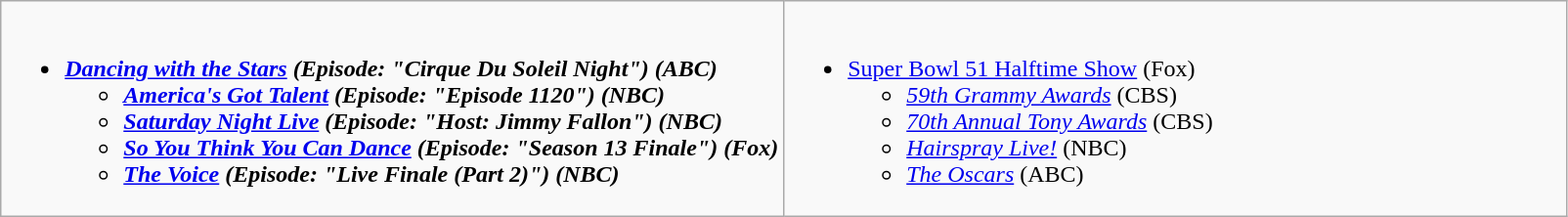<table class="wikitable">
<tr>
<td style="vertical-align:top;" width="50%"><br><ul><li><strong><em><a href='#'>Dancing with the Stars</a><em> (Episode: "Cirque Du Soleil Night") (ABC)<strong><ul><li></em><a href='#'>America's Got Talent</a><em> (Episode: "Episode 1120") (NBC)</li><li></em><a href='#'>Saturday Night Live</a><em> (Episode: "Host: Jimmy Fallon") (NBC)</li><li></em><a href='#'>So You Think You Can Dance</a><em> (Episode: "Season 13 Finale") (Fox)</li><li></em><a href='#'>The Voice</a><em> (Episode: "Live Finale (Part 2)") (NBC)</li></ul></li></ul></td>
<td style="vertical-align:top;" width="50%"><br><ul><li></em></strong><a href='#'>Super Bowl 51 Halftime Show</a></em> (Fox)</strong><ul><li><em><a href='#'>59th Grammy Awards</a></em> (CBS)</li><li><em><a href='#'>70th Annual Tony Awards</a></em> (CBS)</li><li><em><a href='#'>Hairspray Live!</a></em> (NBC)</li><li><em><a href='#'>The Oscars</a></em> (ABC)</li></ul></li></ul></td>
</tr>
</table>
